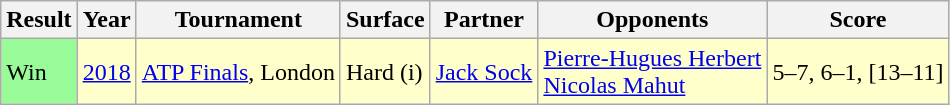<table class="sortable wikitable">
<tr>
<th>Result</th>
<th>Year</th>
<th>Tournament</th>
<th>Surface</th>
<th>Partner</th>
<th>Opponents</th>
<th class="unsortable">Score</th>
</tr>
<tr bgcolor=ffffcc>
<td bgcolor=98FB98>Win</td>
<td><a href='#'>2018</a></td>
<td><a href='#'>ATP Finals</a>, London</td>
<td>Hard (i)</td>
<td> <a href='#'>Jack Sock</a></td>
<td> <a href='#'>Pierre-Hugues Herbert</a><br> <a href='#'>Nicolas Mahut</a></td>
<td>5–7, 6–1, [13–11]</td>
</tr>
</table>
